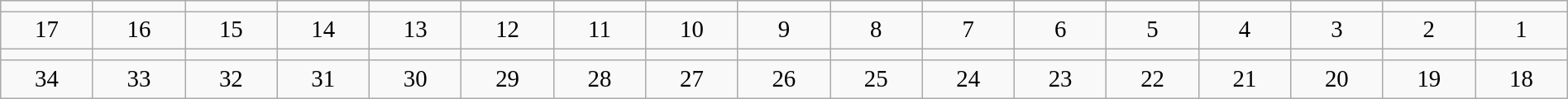<table class="wikitable" style="border-collapse:collapse; text-align: center; font-size: 120%; width: 100%;">
<tr>
<td><span></span></td>
<td><span></span></td>
<td><span></span></td>
<td><span></span></td>
<td><span></span></td>
<td><span></span></td>
<td><span></span></td>
<td><span></span></td>
<td><span></span></td>
<td><span></span></td>
<td><span></span></td>
<td><span></span></td>
<td><span></span></td>
<td><span></span></td>
<td><span></span></td>
<td><span></span></td>
<td><span></span></td>
</tr>
<tr>
<td>17</td>
<td>16</td>
<td>15</td>
<td>14</td>
<td>13</td>
<td>12</td>
<td>11</td>
<td>10</td>
<td>9</td>
<td>8</td>
<td>7</td>
<td>6</td>
<td>5</td>
<td>4</td>
<td>3</td>
<td>2</td>
<td>1</td>
</tr>
<tr>
<td><span></span></td>
<td><span></span></td>
<td><span></span></td>
<td><span></span></td>
<td><span></span></td>
<td><span></span></td>
<td><span></span></td>
<td><span></span></td>
<td><span></span></td>
<td><span></span></td>
<td><span></span></td>
<td><span></span></td>
<td><span></span></td>
<td><span></span></td>
<td><span></span></td>
<td><span></span></td>
<td><span></span></td>
</tr>
<tr>
<td>34</td>
<td>33</td>
<td>32</td>
<td>31</td>
<td>30</td>
<td>29</td>
<td>28</td>
<td>27</td>
<td>26</td>
<td>25</td>
<td>24</td>
<td>23</td>
<td>22</td>
<td>21</td>
<td>20</td>
<td>19</td>
<td>18</td>
</tr>
</table>
